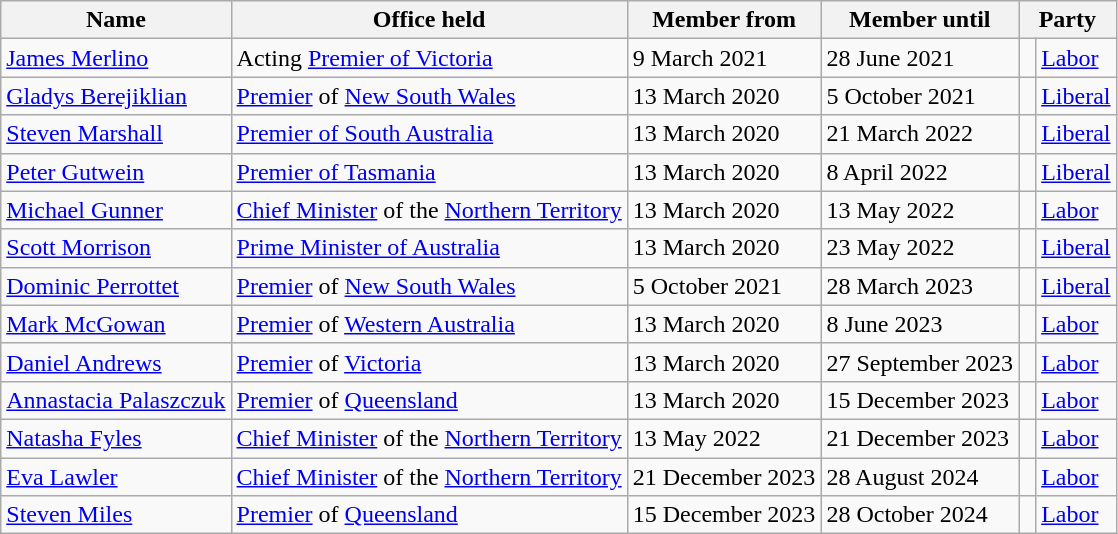<table class="sortable wikitable">
<tr>
<th>Name</th>
<th>Office held</th>
<th>Member from</th>
<th>Member until</th>
<th colspan="2">Party</th>
</tr>
<tr>
<td><a href='#'>James Merlino</a></td>
<td>Acting <a href='#'>Premier of Victoria</a></td>
<td>9 March 2021</td>
<td>28 June 2021</td>
<td> </td>
<td><a href='#'>Labor</a></td>
</tr>
<tr>
<td><a href='#'>Gladys Berejiklian</a></td>
<td><a href='#'>Premier</a> of <a href='#'>New South Wales</a></td>
<td>13 March 2020</td>
<td>5 October 2021</td>
<td> </td>
<td><a href='#'>Liberal</a></td>
</tr>
<tr>
<td><a href='#'>Steven Marshall</a></td>
<td><a href='#'>Premier of South Australia</a></td>
<td>13 March 2020</td>
<td>21 March 2022</td>
<td> </td>
<td><a href='#'>Liberal</a></td>
</tr>
<tr>
<td><a href='#'>Peter Gutwein</a></td>
<td><a href='#'>Premier of Tasmania</a></td>
<td>13 March 2020</td>
<td>8 April 2022</td>
<td> </td>
<td><a href='#'>Liberal</a></td>
</tr>
<tr>
<td><a href='#'>Michael Gunner</a></td>
<td><a href='#'>Chief Minister</a> of the <a href='#'>Northern Territory</a></td>
<td>13 March 2020</td>
<td>13 May 2022</td>
<td> </td>
<td><a href='#'>Labor</a></td>
</tr>
<tr>
<td><a href='#'>Scott Morrison</a></td>
<td><a href='#'>Prime Minister of Australia</a></td>
<td>13 March 2020</td>
<td>23 May 2022</td>
<td> </td>
<td><a href='#'>Liberal</a></td>
</tr>
<tr>
<td><a href='#'>Dominic Perrottet</a></td>
<td><a href='#'>Premier</a> of <a href='#'>New South Wales</a></td>
<td>5 October 2021</td>
<td>28 March 2023</td>
<td> </td>
<td><a href='#'>Liberal</a></td>
</tr>
<tr>
<td><a href='#'>Mark McGowan</a></td>
<td><a href='#'>Premier</a> of <a href='#'>Western Australia</a></td>
<td>13 March 2020</td>
<td>8 June 2023</td>
<td> </td>
<td><a href='#'>Labor</a></td>
</tr>
<tr>
<td><a href='#'>Daniel Andrews</a></td>
<td><a href='#'>Premier</a> of <a href='#'>Victoria</a></td>
<td>13 March 2020</td>
<td>27 September 2023</td>
<td> </td>
<td><a href='#'>Labor</a></td>
</tr>
<tr>
<td><a href='#'>Annastacia Palaszczuk</a></td>
<td><a href='#'>Premier</a> of <a href='#'>Queensland</a></td>
<td>13 March 2020</td>
<td>15 December 2023</td>
<td> </td>
<td><a href='#'>Labor</a></td>
</tr>
<tr>
<td><a href='#'>Natasha Fyles</a></td>
<td><a href='#'>Chief Minister</a> of the <a href='#'>Northern Territory</a></td>
<td>13 May 2022</td>
<td>21 December 2023</td>
<td> </td>
<td><a href='#'>Labor</a></td>
</tr>
<tr>
<td><a href='#'>Eva Lawler</a></td>
<td><a href='#'>Chief Minister</a> of the <a href='#'>Northern Territory</a></td>
<td>21 December 2023</td>
<td>28 August 2024</td>
<td> </td>
<td><a href='#'>Labor</a></td>
</tr>
<tr>
<td><a href='#'>Steven Miles</a></td>
<td><a href='#'>Premier</a> of <a href='#'>Queensland</a></td>
<td>15 December 2023</td>
<td>28 October 2024</td>
<td> </td>
<td><a href='#'>Labor</a></td>
</tr>
</table>
